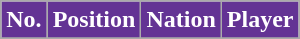<table class="wikitable sortable">
<tr>
<th style="background:#633394; color:white;" scope="col">No.</th>
<th style="background:#633394; color:white;" scope="col">Position</th>
<th style="background:#633394; color:white;" scope="col">Nation</th>
<th style="background:#633394; color:white;" scope="col">Player</th>
</tr>
<tr>
</tr>
</table>
